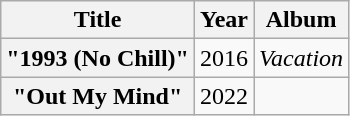<table class="wikitable plainrowheaders" style="text-align:center;">
<tr>
<th>Title</th>
<th>Year</th>
<th>Album</th>
</tr>
<tr>
<th scope="row">"1993 (No Chill)"<br></th>
<td>2016</td>
<td><em>Vacation</em></td>
</tr>
<tr>
<th scope="row">"Out My Mind"<br></th>
<td>2022</td>
<td></td>
</tr>
</table>
